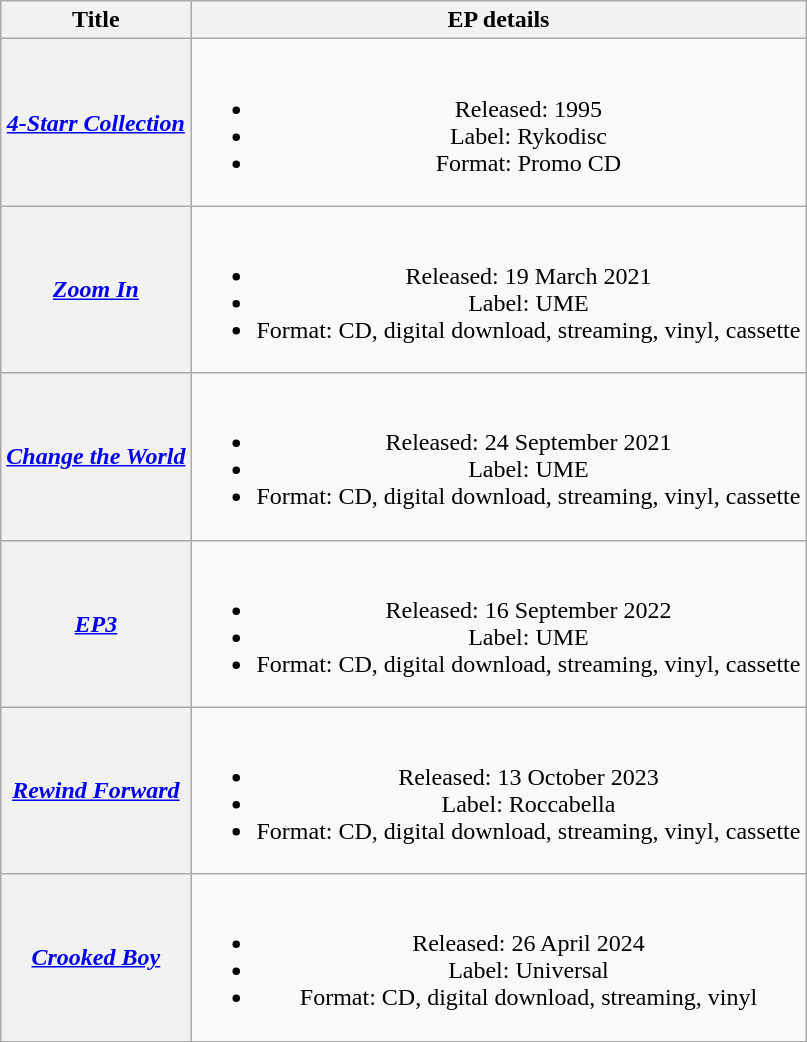<table class="wikitable plainrowheaders" style="text-align:center;">
<tr>
<th scope="col">Title</th>
<th scope="col">EP details</th>
</tr>
<tr>
<th scope="row"><em><a href='#'>4-Starr Collection</a></em></th>
<td><br><ul><li>Released: 1995</li><li>Label: Rykodisc</li><li>Format: Promo CD</li></ul></td>
</tr>
<tr>
<th scope="row"><em><a href='#'>Zoom In</a></em></th>
<td><br><ul><li>Released: 19 March 2021</li><li>Label: UME</li><li>Format: CD, digital download, streaming, vinyl, cassette</li></ul></td>
</tr>
<tr>
<th scope="row"><em><a href='#'>Change the World</a></em></th>
<td><br><ul><li>Released: 24 September 2021</li><li>Label: UME</li><li>Format: CD, digital download, streaming, vinyl, cassette</li></ul></td>
</tr>
<tr>
<th scope="row"><em><a href='#'>EP3</a></em></th>
<td><br><ul><li>Released: 16 September 2022</li><li>Label: UME</li><li>Format: CD, digital download, streaming, vinyl, cassette</li></ul></td>
</tr>
<tr>
<th scope="row"><em><a href='#'>Rewind Forward</a></em></th>
<td><br><ul><li>Released: 13 October 2023</li><li>Label: Roccabella</li><li>Format: CD, digital download, streaming, vinyl, cassette</li></ul></td>
</tr>
<tr>
<th scope="row"><em><a href='#'>Crooked Boy</a></em></th>
<td><br><ul><li>Released: 26 April 2024</li><li>Label: Universal</li><li>Format: CD, digital download, streaming, vinyl</li></ul></td>
</tr>
</table>
